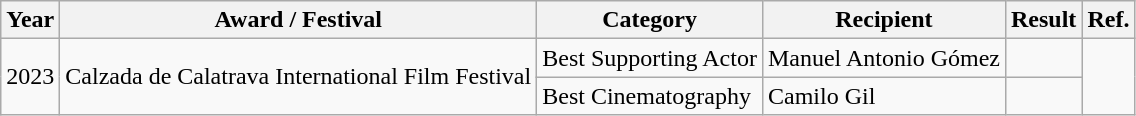<table class="wikitable">
<tr>
<th>Year</th>
<th>Award / Festival</th>
<th>Category</th>
<th>Recipient</th>
<th>Result</th>
<th>Ref.</th>
</tr>
<tr>
<td rowspan="2">2023</td>
<td rowspan="2">Calzada de Calatrava International Film Festival</td>
<td>Best Supporting Actor</td>
<td>Manuel Antonio Gómez</td>
<td></td>
<td rowspan="2"></td>
</tr>
<tr>
<td>Best Cinematography</td>
<td>Camilo Gil</td>
<td></td>
</tr>
</table>
